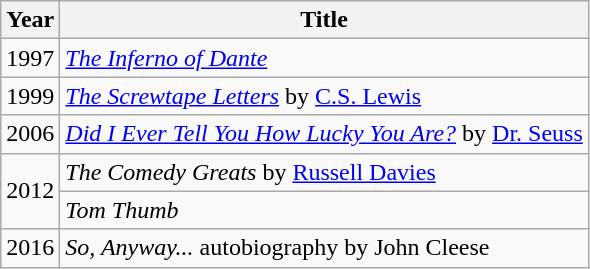<table class="wikitable sortable">
<tr>
<th>Year</th>
<th>Title</th>
</tr>
<tr>
<td>1997</td>
<td><em><a href='#'>The Inferno of Dante</a></em></td>
</tr>
<tr>
<td>1999</td>
<td><em><a href='#'>The Screwtape Letters</a></em> by <a href='#'>C.S. Lewis</a></td>
</tr>
<tr>
<td>2006</td>
<td><em><a href='#'>Did I Ever Tell You How Lucky You Are?</a></em> by <a href='#'>Dr. Seuss</a></td>
</tr>
<tr>
<td rowspan="2">2012</td>
<td><em>The Comedy Greats</em> by <a href='#'>Russell Davies</a></td>
</tr>
<tr>
<td><em>Tom Thumb</em></td>
</tr>
<tr>
<td>2016</td>
<td><em>So, Anyway...</em> autobiography by John Cleese</td>
</tr>
</table>
